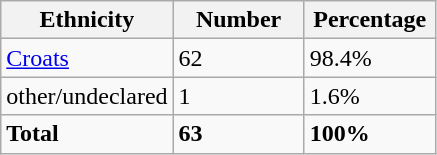<table class="wikitable">
<tr>
<th width="100px">Ethnicity</th>
<th width="80px">Number</th>
<th width="80px">Percentage</th>
</tr>
<tr>
<td><a href='#'>Croats</a></td>
<td>62</td>
<td>98.4%</td>
</tr>
<tr>
<td>other/undeclared</td>
<td>1</td>
<td>1.6%</td>
</tr>
<tr>
<td><strong>Total</strong></td>
<td><strong>63</strong></td>
<td><strong>100%</strong></td>
</tr>
</table>
